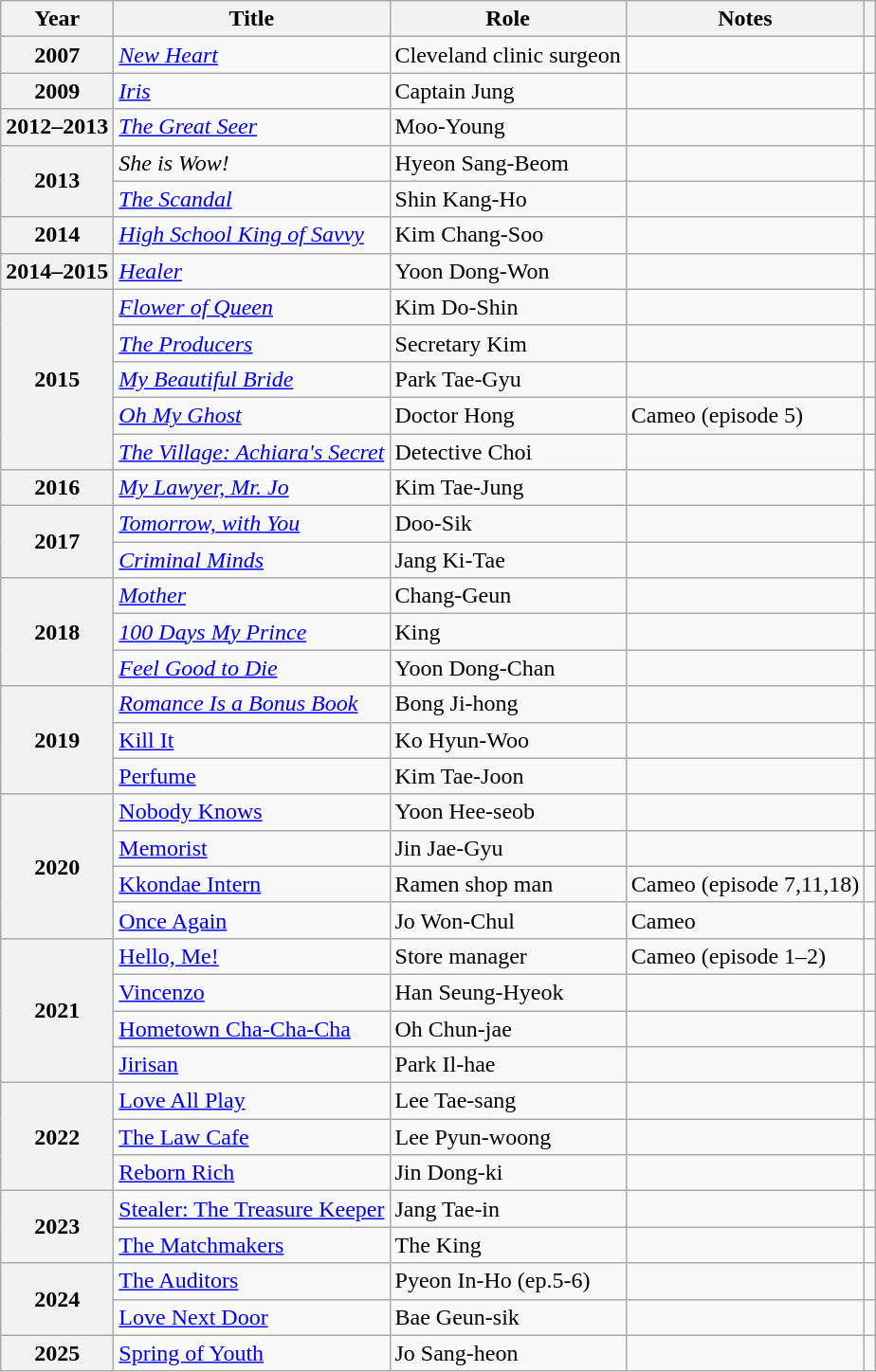<table class="wikitable plainrowheaders sortable">
<tr>
<th scope="col">Year</th>
<th scope="col">Title</th>
<th scope="col">Role</th>
<th scope="col" class="unsortable">Notes</th>
<th scope="col" class="unsortable"></th>
</tr>
<tr>
<th scope="row">2007</th>
<td><em><a href='#'>New Heart</a></em></td>
<td>Cleveland clinic surgeon</td>
<td></td>
<td style="text-align:center"></td>
</tr>
<tr>
<th scope="row">2009</th>
<td><em><a href='#'>Iris</a></em></td>
<td>Captain Jung</td>
<td></td>
<td style="text-align:center"></td>
</tr>
<tr>
<th scope="row">2012–2013</th>
<td><em><a href='#'>The Great Seer</a></em></td>
<td>Moo-Young</td>
<td></td>
<td style="text-align:center"></td>
</tr>
<tr>
<th scope="row" rowspan="2">2013</th>
<td><em>She is Wow! </em></td>
<td>Hyeon Sang-Beom</td>
<td></td>
<td style="text-align:center"></td>
</tr>
<tr>
<td><em><a href='#'>The Scandal</a></em></td>
<td>Shin Kang-Ho</td>
<td></td>
<td style="text-align:center"></td>
</tr>
<tr>
<th scope="row">2014</th>
<td><em><a href='#'>High School King of Savvy</a></em></td>
<td>Kim Chang-Soo</td>
<td></td>
<td style="text-align:center"></td>
</tr>
<tr>
<th scope="row">2014–2015</th>
<td><em><a href='#'>Healer</a></em></td>
<td>Yoon Dong-Won</td>
<td style="text-align:center"></td>
</tr>
<tr>
<th scope="row" rowspan="5">2015</th>
<td><em><a href='#'>Flower of Queen</a></em></td>
<td>Kim Do-Shin</td>
<td></td>
<td style="text-align:center"></td>
</tr>
<tr>
<td><em><a href='#'>The Producers</a></em></td>
<td>Secretary Kim</td>
<td></td>
<td style="text-align:center"></td>
</tr>
<tr>
<td><em><a href='#'>My Beautiful Bride</a></em></td>
<td>Park Tae-Gyu</td>
<td></td>
<td style="text-align:center"></td>
</tr>
<tr>
<td><a href='#'><em>Oh My Ghost</em></a></td>
<td>Doctor Hong</td>
<td>Cameo (episode 5)</td>
<td style="text-align:center"></td>
</tr>
<tr>
<td><em><a href='#'>The Village: Achiara's Secret</a></em></td>
<td>Detective Choi</td>
<td></td>
<td style="text-align:center"></td>
</tr>
<tr>
<th scope="row">2016</th>
<td><em><a href='#'>My Lawyer, Mr. Jo</a></em></td>
<td>Kim Tae-Jung</td>
<td></td>
<td style="text-align:center"></td>
</tr>
<tr>
<th scope="row" rowspan="2">2017</th>
<td><em><a href='#'>Tomorrow, with You</a></em></td>
<td>Doo-Sik</td>
<td></td>
<td style="text-align:center"></td>
</tr>
<tr>
<td><a href='#'><em>Criminal Minds</em></a></td>
<td>Jang Ki-Tae</td>
<td></td>
<td style="text-align:center"></td>
</tr>
<tr>
<th scope="row" rowspan="3">2018</th>
<td><a href='#'><em>Mother</em></a></td>
<td>Chang-Geun</td>
<td></td>
<td style="text-align:center"></td>
</tr>
<tr>
<td><em><a href='#'>100 Days My Prince</a></em></td>
<td>King</td>
<td></td>
<td style="text-align:center"></td>
</tr>
<tr>
<td><em><a href='#'>Feel Good to Die</a></em></td>
<td>Yoon Dong-Chan</td>
<td></td>
<td style="text-align:center"></td>
</tr>
<tr>
<th scope="row" rowspan="3">2019</th>
<td><em><a href='#'>Romance Is a Bonus Book</a><strong></td>
<td>Bong Ji-hong</td>
<td></td>
<td style="text-align:center"></td>
</tr>
<tr>
<td></em><a href='#'>Kill It</a><em></td>
<td>Ko Hyun-Woo</td>
<td></td>
<td style="text-align:center"></td>
</tr>
<tr>
<td></em><a href='#'>Perfume</a><em></td>
<td>Kim Tae-Joon</td>
<td></td>
<td style="text-align:center"></td>
</tr>
<tr>
<th scope="row" rowspan="4">2020</th>
<td></em><a href='#'>Nobody Knows</a><em></td>
<td>Yoon Hee-seob</td>
<td></td>
<td style="text-align:center"></td>
</tr>
<tr>
<td></em><a href='#'>Memorist</a><em></td>
<td>Jin Jae-Gyu</td>
<td></td>
<td style="text-align:center"></td>
</tr>
<tr>
<td></em><a href='#'>Kkondae Intern</a><em></td>
<td>Ramen shop man</td>
<td>Cameo (episode 7,11,18)</td>
<td style="text-align:center"></td>
</tr>
<tr>
<td></em><a href='#'>Once Again</a><em></td>
<td>Jo Won-Chul</td>
<td>Cameo</td>
<td style="text-align:center"></td>
</tr>
<tr>
<th scope="row" rowspan="4">2021</th>
<td></em><a href='#'>Hello, Me!</a><em></td>
<td>Store manager</td>
<td>Cameo (episode 1–2)</td>
<td style="text-align:center"></td>
</tr>
<tr>
<td></em><a href='#'>Vincenzo</a><em></td>
<td>Han Seung-Hyeok</td>
<td></td>
<td style="text-align:center"></td>
</tr>
<tr>
<td></em><a href='#'>Hometown Cha-Cha-Cha</a><em></td>
<td>Oh Chun-jae</td>
<td></td>
<td style="text-align:center"></td>
</tr>
<tr>
<td></em><a href='#'>Jirisan</a><em></td>
<td>Park Il-hae</td>
<td></td>
<td style="text-align:center"></td>
</tr>
<tr>
<th scope="row" rowspan="3">2022</th>
<td></em><a href='#'>Love All Play</a><em></td>
<td>Lee Tae-sang</td>
<td></td>
<td style="text-align:center"></td>
</tr>
<tr>
<td></em><a href='#'>The Law Cafe</a><em></td>
<td>Lee Pyun-woong</td>
<td></td>
<td style="text-align:center"></td>
</tr>
<tr>
<td></em><a href='#'>Reborn Rich</a><em></td>
<td>Jin Dong-ki</td>
<td></td>
<td style="text-align:center"></td>
</tr>
<tr>
<th scope="row" rowspan="2">2023</th>
<td></em><a href='#'>Stealer: The Treasure Keeper</a><em></td>
<td>Jang Tae-in</td>
<td></td>
<td style="text-align:center"></td>
</tr>
<tr>
<td></em><a href='#'>The Matchmakers</a><em></td>
<td>The King</td>
<td></td>
<td style="text-align:center"></td>
</tr>
<tr>
<th scope="row" rowspan="2">2024</th>
<td></em><a href='#'>The Auditors</a><em></td>
<td>Pyeon In-Ho (ep.5-6)</td>
<td></td>
<td style="text-align:center"></td>
</tr>
<tr>
<td></em><a href='#'>Love Next Door</a><em></td>
<td>Bae Geun-sik</td>
<td></td>
<td style="text-align:center"></td>
</tr>
<tr>
<th scope="row">2025</th>
<td></em><a href='#'>Spring of Youth</a><em></td>
<td>Jo Sang-heon</td>
<td></td>
<td style="text-align:center"></td>
</tr>
</table>
